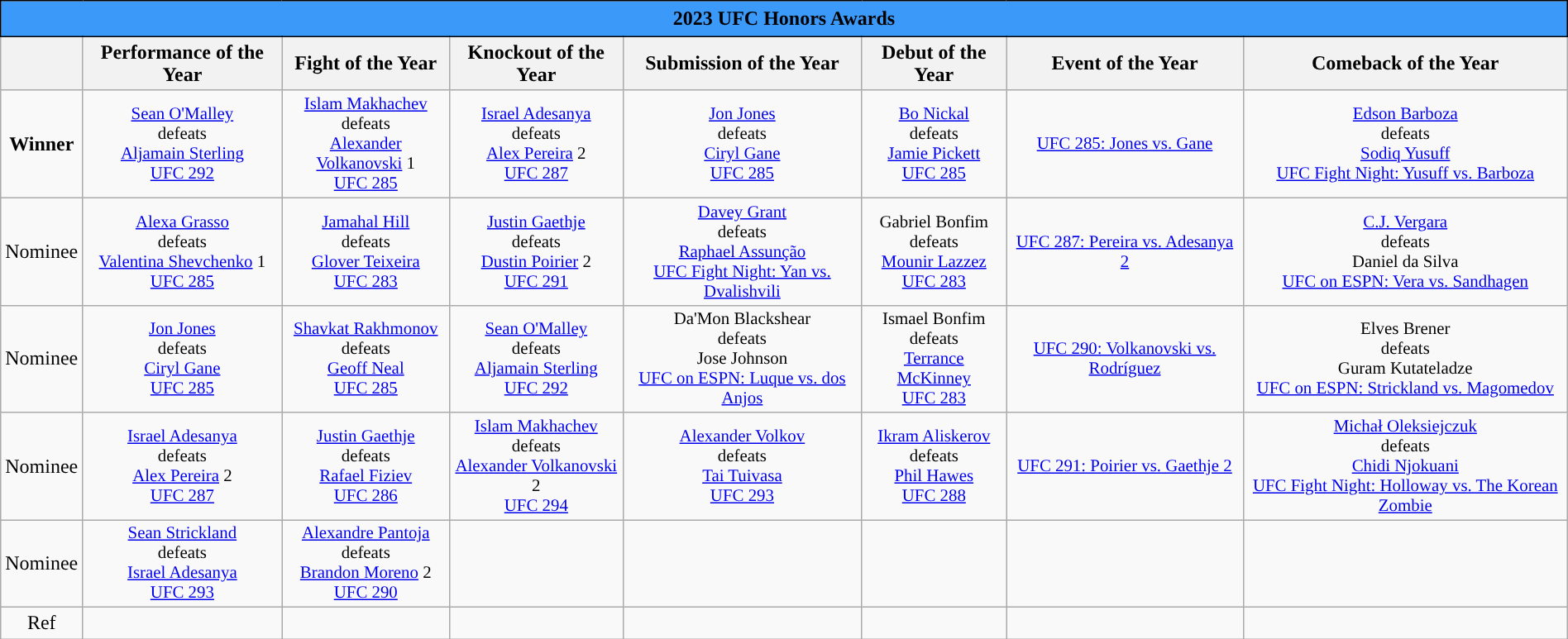<table class="wikitable" width="100%" style="text-align:Center">
<tr>
<th colspan="8" style="border: 1px solid black; padding: 5px; background: #3B99FA;">2023 UFC Honors Awards</th>
</tr>
<tr>
<th></th>
<th>Performance of the Year</th>
<th>Fight of the Year</th>
<th>Knockout of the Year</th>
<th>Submission of the Year</th>
<th>Debut of the Year</th>
<th>Event of the Year</th>
<th>Comeback of the Year</th>
</tr>
<tr>
<td><strong>Winner</strong></td>
<td style="font-size:87%"><a href='#'>Sean O'Malley</a> <br> defeats <br> <a href='#'>Aljamain Sterling</a> <br> <a href='#'>UFC 292</a></td>
<td style="font-size:87%"><a href='#'>Islam Makhachev</a> <br> defeats <br> <a href='#'>Alexander Volkanovski</a> 1 <br> <a href='#'>UFC 285</a></td>
<td style="font-size:87%"><a href='#'>Israel Adesanya</a> <br> defeats <br> <a href='#'>Alex Pereira</a> 2 <br> <a href='#'>UFC 287</a></td>
<td style="font-size:87%"><a href='#'>Jon Jones</a> <br> defeats <br> <a href='#'>Ciryl Gane</a> <br> <a href='#'>UFC 285</a></td>
<td style="font-size:87%"><a href='#'>Bo Nickal</a> <br> defeats <br> <a href='#'>Jamie Pickett</a> <br> <a href='#'>UFC 285</a></td>
<td style="font-size:87%"><a href='#'>UFC 285: Jones vs. Gane</a></td>
<td style="font-size:87%"><a href='#'>Edson Barboza</a> <br> defeats <br> <a href='#'>Sodiq Yusuff</a> <br> <a href='#'>UFC Fight Night: Yusuff vs. Barboza</a></td>
</tr>
<tr>
<td>Nominee</td>
<td style="font-size:87%"><a href='#'>Alexa Grasso</a> <br> defeats <br> <a href='#'>Valentina Shevchenko</a> 1 <br> <a href='#'>UFC 285</a></td>
<td style="font-size:87%"><a href='#'>Jamahal Hill</a> <br> defeats <br> <a href='#'>Glover Teixeira</a> <br> <a href='#'>UFC 283</a></td>
<td style="font-size:87%"><a href='#'>Justin Gaethje</a> <br> defeats <br> <a href='#'>Dustin Poirier</a> 2 <br> <a href='#'>UFC 291</a></td>
<td style="font-size:87%"><a href='#'>Davey Grant</a> <br> defeats <br> <a href='#'>Raphael Assunção</a> <br> <a href='#'>UFC Fight Night: Yan vs. Dvalishvili</a></td>
<td style="font-size:87%">Gabriel Bonfim <br> defeats <br> <a href='#'>Mounir Lazzez</a> <br> <a href='#'>UFC 283</a></td>
<td style="font-size:87%"><a href='#'>UFC 287: Pereira vs. Adesanya 2</a></td>
<td style="font-size:87%"><a href='#'>C.J. Vergara</a> <br> defeats <br> Daniel da Silva <br> <a href='#'>UFC on ESPN: Vera vs. Sandhagen</a></td>
</tr>
<tr>
<td>Nominee</td>
<td style="font-size:87%"><a href='#'>Jon Jones</a> <br> defeats <br> <a href='#'>Ciryl Gane</a> <br> <a href='#'>UFC 285</a></td>
<td style="font-size:87%"><a href='#'>Shavkat Rakhmonov</a> <br> defeats <br> <a href='#'>Geoff Neal</a> <br> <a href='#'>UFC 285</a></td>
<td style="font-size:87%"><a href='#'>Sean O'Malley</a> <br> defeats <br> <a href='#'>Aljamain Sterling</a> <br> <a href='#'>UFC 292</a></td>
<td style="font-size:87%">Da'Mon Blackshear <br> defeats <br> Jose Johnson <br> <a href='#'>UFC on ESPN: Luque vs. dos Anjos</a></td>
<td style="font-size:87%">Ismael Bonfim <br> defeats <br> <a href='#'>Terrance McKinney</a> <br> <a href='#'>UFC 283</a></td>
<td style="font-size:87%"><a href='#'>UFC 290: Volkanovski vs. Rodríguez</a></td>
<td style="font-size:87%">Elves Brener <br> defeats <br> Guram Kutateladze <br> <a href='#'>UFC on ESPN: Strickland vs. Magomedov</a></td>
</tr>
<tr>
<td>Nominee</td>
<td style="font-size:87%"><a href='#'>Israel Adesanya</a> <br> defeats <br> <a href='#'>Alex Pereira</a> 2 <br> <a href='#'>UFC 287</a></td>
<td style="font-size:87%"><a href='#'>Justin Gaethje</a> <br> defeats <br> <a href='#'>Rafael Fiziev</a> <br> <a href='#'>UFC 286</a></td>
<td style="font-size:87%"><a href='#'>Islam Makhachev</a> <br> defeats <br> <a href='#'>Alexander Volkanovski</a> 2 <br> <a href='#'>UFC 294</a></td>
<td style="font-size:87%"><a href='#'>Alexander Volkov</a> <br> defeats <br> <a href='#'>Tai Tuivasa</a> <br> <a href='#'>UFC 293</a></td>
<td style="font-size:87%"><a href='#'>Ikram Aliskerov</a> <br> defeats <br> <a href='#'>Phil Hawes</a> <br> <a href='#'>UFC 288</a></td>
<td style="font-size:87%"><a href='#'>UFC 291: Poirier vs. Gaethje 2</a></td>
<td style="font-size:87%"><a href='#'>Michał Oleksiejczuk</a> <br> defeats <br> <a href='#'>Chidi Njokuani</a> <br> <a href='#'>UFC Fight Night: Holloway vs. The Korean Zombie</a></td>
</tr>
<tr>
<td>Nominee</td>
<td style="font-size:87%"><a href='#'>Sean Strickland</a> <br> defeats <br> <a href='#'>Israel Adesanya</a> <br> <a href='#'>UFC 293</a></td>
<td style="font-size:87%"><a href='#'>Alexandre Pantoja</a> <br> defeats <br> <a href='#'>Brandon Moreno</a> 2 <br> <a href='#'>UFC 290</a></td>
<td></td>
<td></td>
<td></td>
<td></td>
<td></td>
</tr>
<tr>
<td>Ref</td>
<td></td>
<td></td>
<td></td>
<td></td>
<td></td>
<td></td>
<td></td>
</tr>
</table>
